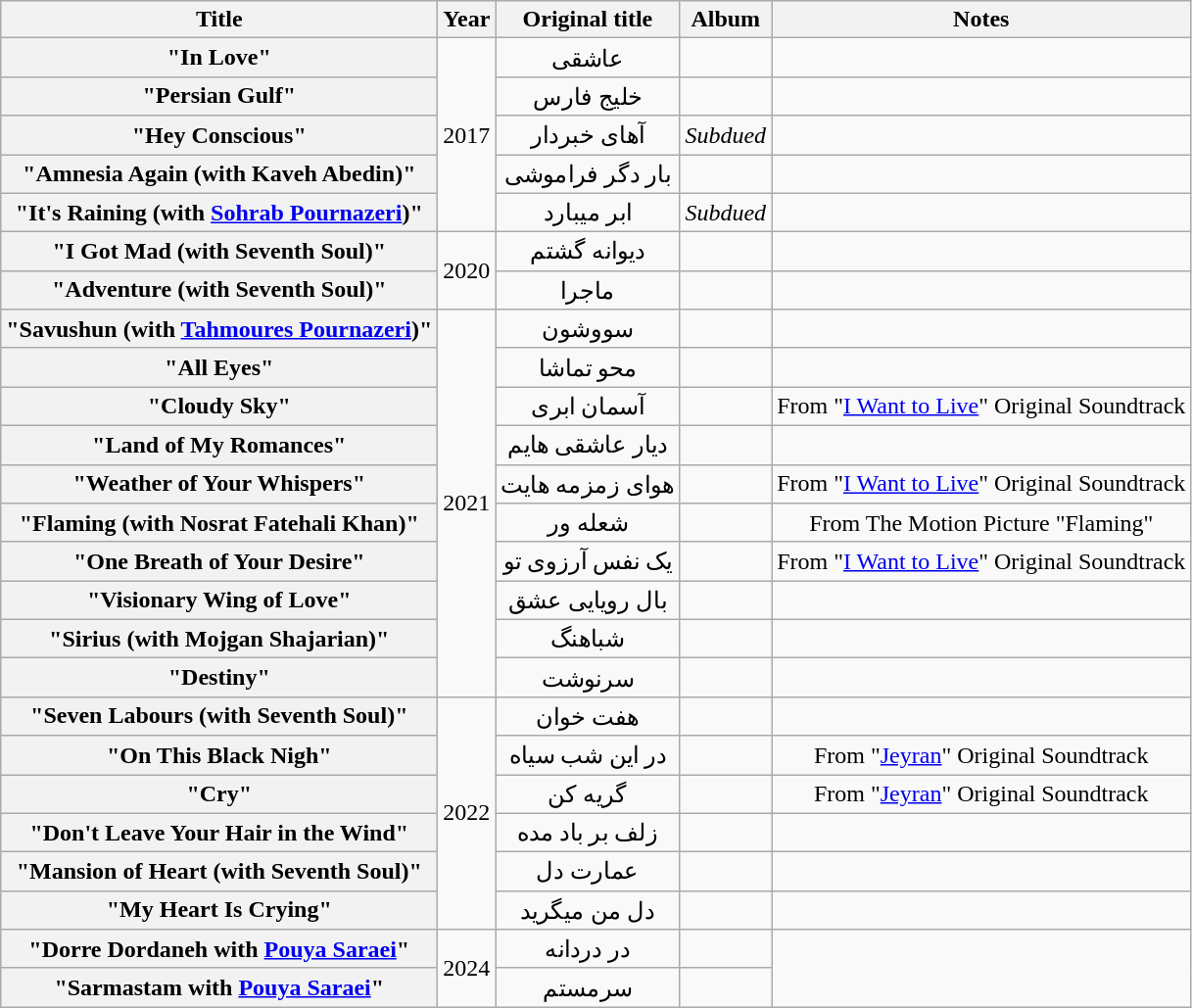<table class="wikitable plainrowheaders" style="text-align:center">
<tr>
<th scope="col">Title</th>
<th scope="col">Year</th>
<th scope="col" colspan="1">Original title</th>
<th scope="col">Album</th>
<th>Notes</th>
</tr>
<tr>
<th scope="row">"In Love"</th>
<td rowspan="5">2017</td>
<td>عاشقی</td>
<td></td>
<td></td>
</tr>
<tr>
<th scope="row">"Persian Gulf"</th>
<td>خلیج فارس</td>
<td></td>
<td></td>
</tr>
<tr>
<th scope="row">"Hey Conscious"</th>
<td>آهای خبردار</td>
<td><em>Subdued</em></td>
<td></td>
</tr>
<tr>
<th scope="row">"Amnesia Again (with Kaveh Abedin)"</th>
<td>بار دگر فراموشی</td>
<td></td>
<td></td>
</tr>
<tr>
<th scope="row">"It's Raining (with <a href='#'>Sohrab Pournazeri</a>)"</th>
<td>ابر میبارد</td>
<td><em>Subdued</em></td>
<td></td>
</tr>
<tr>
<th scope="row">"I Got Mad (with Seventh Soul)"</th>
<td rowspan="2">2020</td>
<td>دیوانه گشتم</td>
<td></td>
<td></td>
</tr>
<tr>
<th scope="row">"Adventure (with Seventh Soul)"</th>
<td>ماجرا</td>
<td></td>
<td></td>
</tr>
<tr>
<th scope="row">"Savushun (with <a href='#'>Tahmoures Pournazeri</a>)"</th>
<td rowspan="10">2021</td>
<td>سووشون</td>
<td></td>
<td></td>
</tr>
<tr>
<th scope="row">"All Eyes"</th>
<td>محو تماشا</td>
<td></td>
<td></td>
</tr>
<tr>
<th scope="row">"Cloudy Sky"</th>
<td>آسمان ابری</td>
<td></td>
<td>From "<a href='#'>I Want to Live</a>" Original Soundtrack</td>
</tr>
<tr>
<th scope="row">"Land of My Romances"</th>
<td>دیار عاشقی هایم</td>
<td></td>
<td></td>
</tr>
<tr>
<th scope="row">"Weather of Your Whispers"</th>
<td>هوای زمزمه هایت</td>
<td></td>
<td>From "<a href='#'>I Want to Live</a>" Original Soundtrack</td>
</tr>
<tr>
<th scope="row">"Flaming (with Nosrat Fatehali Khan)"</th>
<td>شعله ور</td>
<td></td>
<td>From The Motion Picture "Flaming"</td>
</tr>
<tr>
<th scope="row">"One Breath of Your Desire"</th>
<td>یک نفس آرزوی تو</td>
<td></td>
<td>From "<a href='#'>I Want to Live</a>" Original Soundtrack</td>
</tr>
<tr>
<th scope="row">"Visionary Wing of Love"</th>
<td>بال رویایی عشق</td>
<td></td>
<td></td>
</tr>
<tr>
<th scope="row">"Sirius (with Mojgan Shajarian)"</th>
<td>شباهنگ</td>
<td></td>
<td></td>
</tr>
<tr>
<th scope="row">"Destiny"</th>
<td>سرنوشت</td>
<td></td>
<td></td>
</tr>
<tr>
<th scope="row">"Seven Labours (with Seventh Soul)"</th>
<td rowspan="6">2022</td>
<td>هفت خوان</td>
<td></td>
<td></td>
</tr>
<tr>
<th scope="row">"On This Black Nigh"</th>
<td>در این شب سیاه</td>
<td></td>
<td>From "<a href='#'>Jeyran</a>" Original Soundtrack</td>
</tr>
<tr>
<th scope="row">"Cry"</th>
<td>گریه کن</td>
<td></td>
<td>From "<a href='#'>Jeyran</a>" Original Soundtrack</td>
</tr>
<tr>
<th scope="row">"Don't Leave Your Hair in the Wind"</th>
<td>زلف بر باد مده</td>
<td></td>
<td></td>
</tr>
<tr>
<th scope="row">"Mansion of Heart (with Seventh Soul)"</th>
<td>عمارت دل</td>
<td></td>
<td></td>
</tr>
<tr>
<th scope="row">"My Heart Is Crying"</th>
<td>دل من میگرید</td>
<td></td>
<td></td>
</tr>
<tr>
<th scope="row">"Dorre Dordaneh with <a href='#'>Pouya Saraei</a>" </th>
<td rowspan="2">2024</td>
<td>در دردانه</td>
<td></td>
</tr>
<tr>
<th scope="row">"Sarmastam with <a href='#'>Pouya Saraei</a>" </th>
<td>سرمستم</td>
<td></td>
</tr>
</table>
